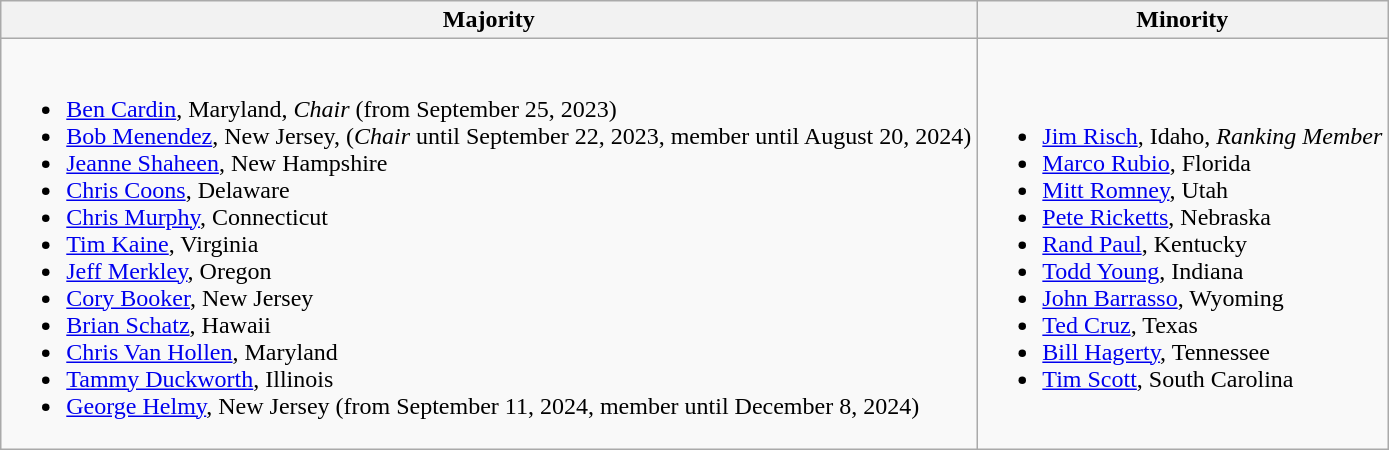<table class=wikitable>
<tr>
<th>Majority</th>
<th>Minority</th>
</tr>
<tr>
<td><br><ul><li><a href='#'>Ben Cardin</a>, Maryland, <em>Chair</em> (from September 25, 2023)</li><li><a href='#'>Bob Menendez</a>, New Jersey, (<em>Chair</em> until September 22, 2023, member until August 20, 2024)</li><li><a href='#'>Jeanne Shaheen</a>, New Hampshire</li><li><a href='#'>Chris Coons</a>, Delaware</li><li><a href='#'>Chris Murphy</a>, Connecticut</li><li><a href='#'>Tim Kaine</a>, Virginia</li><li><a href='#'>Jeff Merkley</a>, Oregon</li><li><a href='#'>Cory Booker</a>, New Jersey</li><li><a href='#'>Brian Schatz</a>, Hawaii</li><li><a href='#'>Chris Van Hollen</a>, Maryland</li><li><a href='#'>Tammy Duckworth</a>, Illinois</li><li><a href='#'>George Helmy</a>, New Jersey (from September 11, 2024, member until December 8, 2024)</li></ul></td>
<td><br><ul><li><a href='#'>Jim Risch</a>, Idaho, <em>Ranking Member</em></li><li><a href='#'>Marco Rubio</a>, Florida</li><li><a href='#'>Mitt Romney</a>, Utah</li><li><a href='#'>Pete Ricketts</a>, Nebraska</li><li><a href='#'>Rand Paul</a>, Kentucky</li><li><a href='#'>Todd Young</a>, Indiana</li><li><a href='#'>John Barrasso</a>, Wyoming</li><li><a href='#'>Ted Cruz</a>, Texas</li><li><a href='#'>Bill Hagerty</a>, Tennessee</li><li><a href='#'>Tim Scott</a>, South Carolina</li></ul></td>
</tr>
</table>
